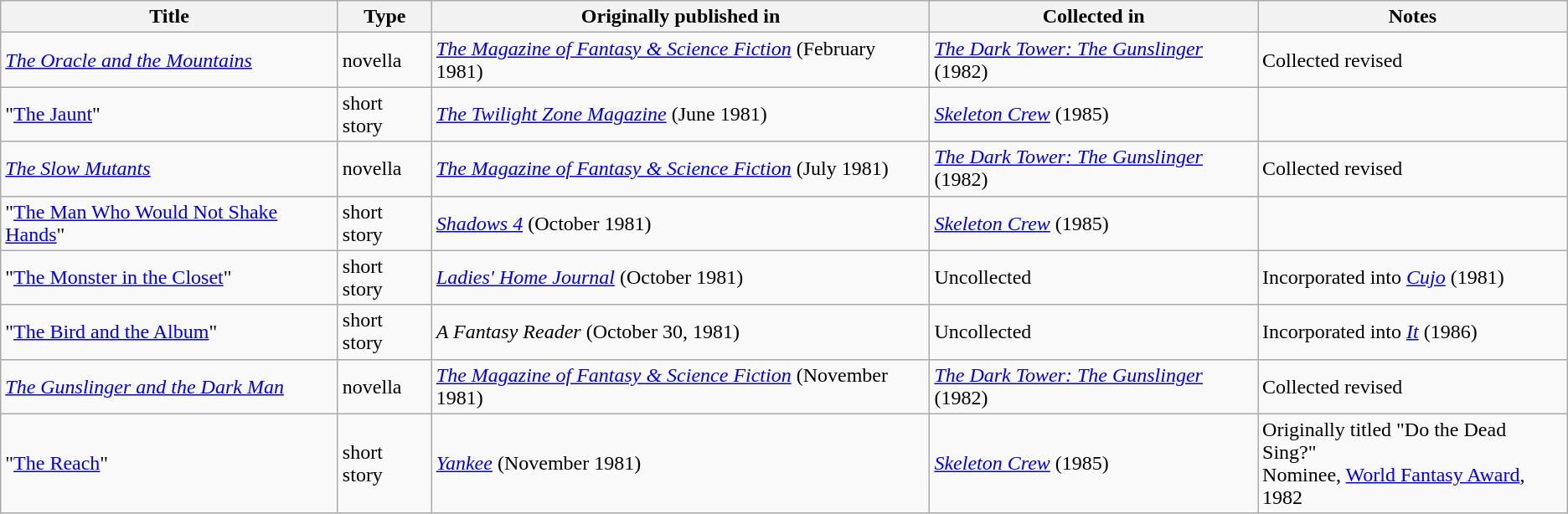<table class="wikitable">
<tr>
<th>Title</th>
<th>Type</th>
<th>Originally published in</th>
<th>Collected in</th>
<th>Notes</th>
</tr>
<tr>
<td><em><a href='#'>The Oracle and the Mountains</a></em></td>
<td>novella</td>
<td><em><a href='#'>The Magazine of Fantasy & Science Fiction</a></em> (February 1981)</td>
<td><em><a href='#'>The Dark Tower: The Gunslinger</a></em> (1982)</td>
<td>Collected revised</td>
</tr>
<tr>
<td>"<a href='#'>The Jaunt</a>"</td>
<td>short story</td>
<td><em><a href='#'>The Twilight Zone Magazine</a></em> (June 1981)</td>
<td><em><a href='#'>Skeleton Crew</a></em> (1985)</td>
<td></td>
</tr>
<tr>
<td><em><a href='#'>The Slow Mutants</a></em></td>
<td>novella</td>
<td><em><a href='#'>The Magazine of Fantasy & Science Fiction</a></em> (July 1981)</td>
<td><em><a href='#'>The Dark Tower: The Gunslinger</a></em> (1982)</td>
<td>Collected revised</td>
</tr>
<tr>
<td>"<a href='#'>The Man Who Would Not Shake Hands</a>"</td>
<td>short story</td>
<td><em><a href='#'>Shadows 4</a></em> (October 1981)</td>
<td><em><a href='#'>Skeleton Crew</a></em> (1985)</td>
<td></td>
</tr>
<tr>
<td>"<a href='#'>The Monster in the Closet</a>"</td>
<td>short story</td>
<td><em><a href='#'>Ladies' Home Journal</a></em> (October 1981)</td>
<td>Uncollected</td>
<td>Incorporated into <em><a href='#'>Cujo</a></em> (1981)</td>
</tr>
<tr>
<td>"<a href='#'>The Bird and the Album</a>"</td>
<td>short story</td>
<td><em>A Fantasy Reader</em> (October 30, 1981)</td>
<td>Uncollected</td>
<td>Incorporated into <em><a href='#'>It</a></em> (1986)</td>
</tr>
<tr>
<td><em><a href='#'>The Gunslinger and the Dark Man</a></em></td>
<td>novella</td>
<td><em><a href='#'>The Magazine of Fantasy & Science Fiction</a></em> (November 1981)</td>
<td><em><a href='#'>The Dark Tower: The Gunslinger</a></em> (1982)</td>
<td>Collected revised</td>
</tr>
<tr>
<td>"<a href='#'>The Reach</a>"</td>
<td>short story</td>
<td><em><a href='#'>Yankee</a></em> (November 1981)</td>
<td><em><a href='#'>Skeleton Crew</a></em> (1985)</td>
<td>Originally titled "Do the Dead Sing?"<br>Nominee, <a href='#'>World Fantasy Award</a>, 1982</td>
</tr>
</table>
